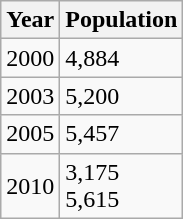<table class="wikitable">
<tr>
<th>Year</th>
<th>Population</th>
</tr>
<tr>
<td>2000</td>
<td>4,884</td>
</tr>
<tr>
<td>2003</td>
<td>5,200</td>
</tr>
<tr>
<td>2005</td>
<td>5,457</td>
</tr>
<tr>
<td>2010</td>
<td>3,175<br>5,615</td>
</tr>
</table>
